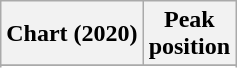<table class="wikitable sortable plainrowheaders" style="text-align:center">
<tr>
<th scope="col">Chart (2020)</th>
<th scope="col">Peak<br> position</th>
</tr>
<tr>
</tr>
<tr>
</tr>
<tr>
</tr>
<tr>
</tr>
<tr>
</tr>
</table>
